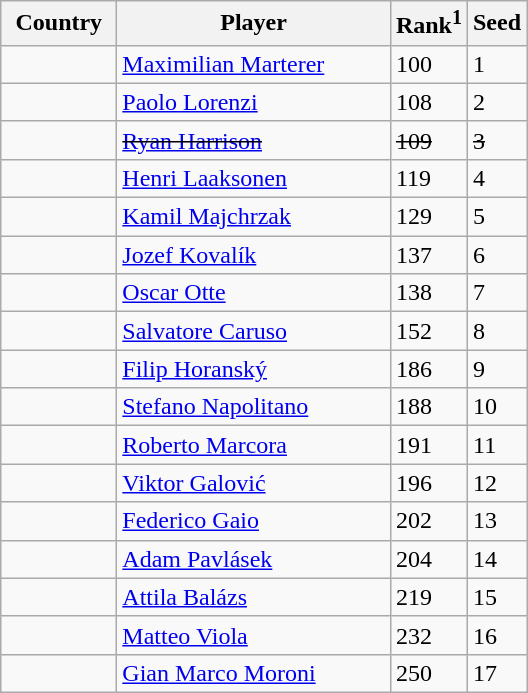<table class="sortable wikitable">
<tr>
<th width="70">Country</th>
<th width="175">Player</th>
<th>Rank<sup>1</sup></th>
<th>Seed</th>
</tr>
<tr>
<td></td>
<td><a href='#'>Maximilian Marterer</a></td>
<td>100</td>
<td>1</td>
</tr>
<tr>
<td></td>
<td><a href='#'>Paolo Lorenzi</a></td>
<td>108</td>
<td>2</td>
</tr>
<tr>
<td><s></s></td>
<td><s><a href='#'>Ryan Harrison</a></s></td>
<td><s>109</s></td>
<td><s>3</s></td>
</tr>
<tr>
<td></td>
<td><a href='#'>Henri Laaksonen</a></td>
<td>119</td>
<td>4</td>
</tr>
<tr>
<td></td>
<td><a href='#'>Kamil Majchrzak</a></td>
<td>129</td>
<td>5</td>
</tr>
<tr>
<td></td>
<td><a href='#'>Jozef Kovalík</a></td>
<td>137</td>
<td>6</td>
</tr>
<tr>
<td></td>
<td><a href='#'>Oscar Otte</a></td>
<td>138</td>
<td>7</td>
</tr>
<tr>
<td></td>
<td><a href='#'>Salvatore Caruso</a></td>
<td>152</td>
<td>8</td>
</tr>
<tr>
<td></td>
<td><a href='#'>Filip Horanský</a></td>
<td>186</td>
<td>9</td>
</tr>
<tr>
<td></td>
<td><a href='#'>Stefano Napolitano</a></td>
<td>188</td>
<td>10</td>
</tr>
<tr>
<td></td>
<td><a href='#'>Roberto Marcora</a></td>
<td>191</td>
<td>11</td>
</tr>
<tr>
<td></td>
<td><a href='#'>Viktor Galović</a></td>
<td>196</td>
<td>12</td>
</tr>
<tr>
<td></td>
<td><a href='#'>Federico Gaio</a></td>
<td>202</td>
<td>13</td>
</tr>
<tr>
<td></td>
<td><a href='#'>Adam Pavlásek</a></td>
<td>204</td>
<td>14</td>
</tr>
<tr>
<td></td>
<td><a href='#'>Attila Balázs</a></td>
<td>219</td>
<td>15</td>
</tr>
<tr>
<td></td>
<td><a href='#'>Matteo Viola</a></td>
<td>232</td>
<td>16</td>
</tr>
<tr>
<td></td>
<td><a href='#'>Gian Marco Moroni</a></td>
<td>250</td>
<td>17</td>
</tr>
</table>
